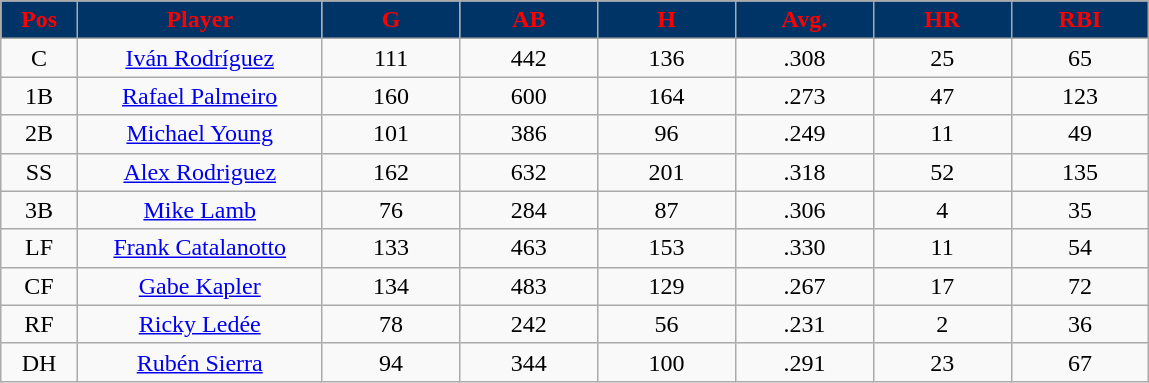<table class="wikitable sortable">
<tr>
<th style="background:#003366;color:red;" width="5%">Pos</th>
<th style="background:#003366;color:red;" width="16%">Player</th>
<th style="background:#003366;color:red;" width="9%">G</th>
<th style="background:#003366;color:red;" width="9%">AB</th>
<th style="background:#003366;color:red;" width="9%">H</th>
<th style="background:#003366;color:red;" width="9%">Avg.</th>
<th style="background:#003366;color:red;" width="9%">HR</th>
<th style="background:#003366;color:red;" width="9%">RBI</th>
</tr>
<tr align="center">
<td>C</td>
<td><a href='#'>Iván Rodríguez</a></td>
<td>111</td>
<td>442</td>
<td>136</td>
<td>.308</td>
<td>25</td>
<td>65</td>
</tr>
<tr align="center">
<td>1B</td>
<td><a href='#'>Rafael Palmeiro</a></td>
<td>160</td>
<td>600</td>
<td>164</td>
<td>.273</td>
<td>47</td>
<td>123</td>
</tr>
<tr align=center>
<td>2B</td>
<td><a href='#'>Michael Young</a></td>
<td>101</td>
<td>386</td>
<td>96</td>
<td>.249</td>
<td>11</td>
<td>49</td>
</tr>
<tr align="center">
<td>SS</td>
<td><a href='#'>Alex Rodriguez</a></td>
<td>162</td>
<td>632</td>
<td>201</td>
<td>.318</td>
<td>52</td>
<td>135</td>
</tr>
<tr align=center>
<td>3B</td>
<td><a href='#'>Mike Lamb</a></td>
<td>76</td>
<td>284</td>
<td>87</td>
<td>.306</td>
<td>4</td>
<td>35</td>
</tr>
<tr align=center>
<td>LF</td>
<td><a href='#'>Frank Catalanotto</a></td>
<td>133</td>
<td>463</td>
<td>153</td>
<td>.330</td>
<td>11</td>
<td>54</td>
</tr>
<tr align=center>
<td>CF</td>
<td><a href='#'>Gabe Kapler</a></td>
<td>134</td>
<td>483</td>
<td>129</td>
<td>.267</td>
<td>17</td>
<td>72</td>
</tr>
<tr align=center>
<td>RF</td>
<td><a href='#'>Ricky Ledée</a></td>
<td>78</td>
<td>242</td>
<td>56</td>
<td>.231</td>
<td>2</td>
<td>36</td>
</tr>
<tr align=center>
<td>DH</td>
<td><a href='#'>Rubén Sierra</a></td>
<td>94</td>
<td>344</td>
<td>100</td>
<td>.291</td>
<td>23</td>
<td>67</td>
</tr>
</table>
